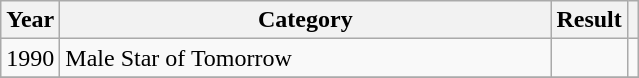<table class=wikitable>
<tr>
<th style="width:2em;">Year</th>
<th style="width:20em;">Category</th>
<th style="width:2em;">Result</th>
<th></th>
</tr>
<tr>
<td>1990</td>
<td>Male Star of Tomorrow</td>
<td></td>
<td></td>
</tr>
<tr>
</tr>
</table>
